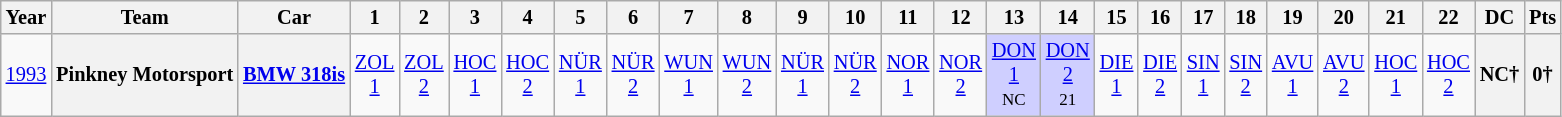<table class="wikitable" style="text-align:center; font-size:85%">
<tr>
<th>Year</th>
<th>Team</th>
<th>Car</th>
<th>1</th>
<th>2</th>
<th>3</th>
<th>4</th>
<th>5</th>
<th>6</th>
<th>7</th>
<th>8</th>
<th>9</th>
<th>10</th>
<th>11</th>
<th>12</th>
<th>13</th>
<th>14</th>
<th>15</th>
<th>16</th>
<th>17</th>
<th>18</th>
<th>19</th>
<th>20</th>
<th>21</th>
<th>22</th>
<th>DC</th>
<th>Pts</th>
</tr>
<tr>
<td><a href='#'>1993</a></td>
<th nowrap>Pinkney Motorsport</th>
<th nowrap><a href='#'>BMW 318is</a></th>
<td><a href='#'>ZOL<br>1</a></td>
<td><a href='#'>ZOL<br>2</a></td>
<td><a href='#'>HOC<br>1</a></td>
<td><a href='#'>HOC<br>2</a></td>
<td><a href='#'>NÜR<br>1</a></td>
<td><a href='#'>NÜR<br>2</a></td>
<td><a href='#'>WUN<br>1</a></td>
<td><a href='#'>WUN<br>2</a></td>
<td><a href='#'>NÜR<br>1</a></td>
<td><a href='#'>NÜR<br>2</a></td>
<td><a href='#'>NOR<br>1</a></td>
<td><a href='#'>NOR<br>2</a></td>
<td style="background:#CFCFFF;"><a href='#'>DON<br>1</a><br><small>NC</small></td>
<td style="background:#CFCFFF;"><a href='#'>DON<br>2</a><br><small>21</small></td>
<td><a href='#'>DIE<br>1</a></td>
<td><a href='#'>DIE<br>2</a></td>
<td><a href='#'>SIN<br>1</a></td>
<td><a href='#'>SIN<br>2</a></td>
<td><a href='#'>AVU<br>1</a></td>
<td><a href='#'>AVU<br>2</a></td>
<td><a href='#'>HOC<br>1</a></td>
<td><a href='#'>HOC<br>2</a></td>
<th>NC†</th>
<th>0†</th>
</tr>
</table>
